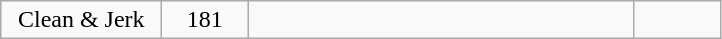<table class = "wikitable" style="text-align:center;">
<tr>
<td width=100>Clean & Jerk</td>
<td width=50>181</td>
<td width=250 align=left></td>
<td width=50></td>
</tr>
</table>
